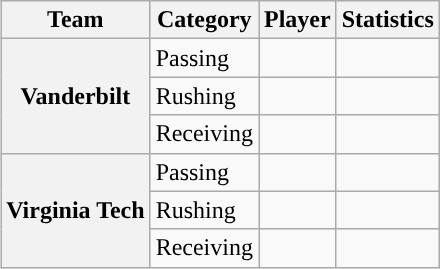<table class="wikitable" style="float:right">
<tr>
<th>Team</th>
<th>Category</th>
<th>Player</th>
<th>Statistics</th>
</tr>
<tr>
<th rowspan=3>Vanderbilt</th>
<td>Passing</td>
<td></td>
<td></td>
</tr>
<tr>
<td>Rushing</td>
<td></td>
<td></td>
</tr>
<tr>
<td>Receiving</td>
<td></td>
<td></td>
</tr>
<tr>
<th rowspan=3>Virginia Tech</th>
<td>Passing</td>
<td></td>
<td></td>
</tr>
<tr>
<td>Rushing</td>
<td></td>
<td></td>
</tr>
<tr>
<td>Receiving</td>
<td></td>
<td></td>
</tr>
</table>
